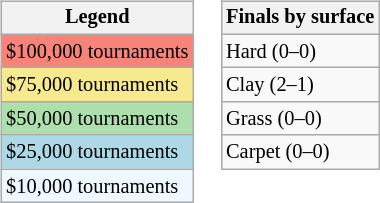<table>
<tr valign=top>
<td><br><table class=wikitable style="font-size:85%">
<tr>
<th>Legend</th>
</tr>
<tr style="background:#f88379;">
<td>$100,000 tournaments</td>
</tr>
<tr style="background:#f7e98e;">
<td>$75,000 tournaments</td>
</tr>
<tr style="background:#addfad;">
<td>$50,000 tournaments</td>
</tr>
<tr style="background:lightblue;">
<td>$25,000 tournaments</td>
</tr>
<tr style="background:#f0f8ff;">
<td>$10,000 tournaments</td>
</tr>
</table>
</td>
<td><br><table class=wikitable style="font-size:85%">
<tr>
<th>Finals by surface</th>
</tr>
<tr>
<td>Hard (0–0)</td>
</tr>
<tr>
<td>Clay (2–1)</td>
</tr>
<tr>
<td>Grass (0–0)</td>
</tr>
<tr>
<td>Carpet (0–0)</td>
</tr>
</table>
</td>
</tr>
</table>
